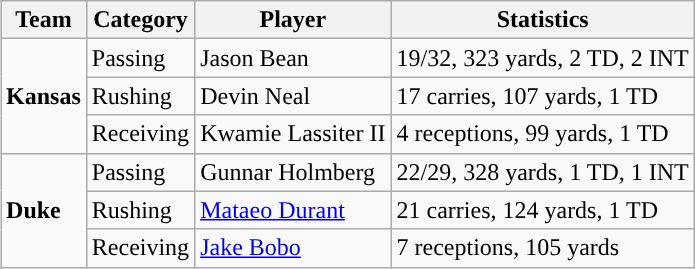<table class="wikitable" style="float: right;">
<tr>
<th>Team</th>
<th>Category</th>
<th>Player</th>
<th>Statistics</th>
</tr>
<tr>
<td rowspan=3><strong>Kansas</strong></td>
<td>Passing</td>
<td>Jason Bean</td>
<td>19/32, 323 yards, 2 TD, 2 INT</td>
</tr>
<tr>
<td>Rushing</td>
<td>Devin Neal</td>
<td>17 carries, 107 yards, 1 TD</td>
</tr>
<tr>
<td>Receiving</td>
<td>Kwamie Lassiter II</td>
<td>4 receptions, 99 yards, 1 TD</td>
</tr>
<tr>
<td rowspan=3><strong>Duke</strong></td>
<td>Passing</td>
<td>Gunnar Holmberg</td>
<td>22/29, 328 yards, 1 TD, 1 INT</td>
</tr>
<tr>
<td>Rushing</td>
<td><a href='#'>Mataeo Durant</a></td>
<td>21 carries, 124 yards, 1 TD</td>
</tr>
<tr>
<td>Receiving</td>
<td><a href='#'>Jake Bobo</a></td>
<td>7 receptions, 105 yards</td>
</tr>
</table>
